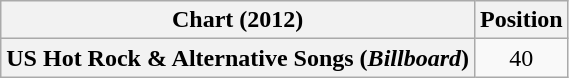<table class="wikitable plainrowheaders" style="text-align:center">
<tr>
<th scope="col">Chart (2012)</th>
<th scope="col">Position</th>
</tr>
<tr>
<th scope="row">US Hot Rock & Alternative Songs (<em>Billboard</em>)</th>
<td>40</td>
</tr>
</table>
